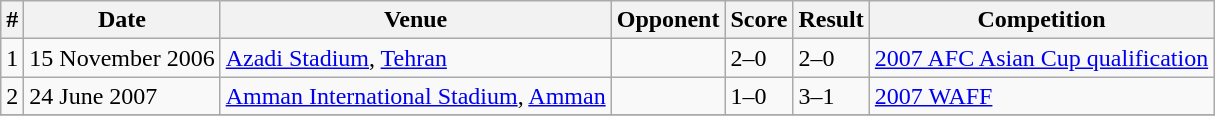<table class="wikitable">
<tr>
<th>#</th>
<th>Date</th>
<th>Venue</th>
<th>Opponent</th>
<th>Score</th>
<th>Result</th>
<th>Competition</th>
</tr>
<tr>
<td>1</td>
<td>15 November 2006</td>
<td><a href='#'>Azadi Stadium</a>, <a href='#'>Tehran</a></td>
<td></td>
<td>2–0</td>
<td>2–0</td>
<td><a href='#'>2007 AFC Asian Cup qualification</a></td>
</tr>
<tr>
<td>2</td>
<td>24 June 2007</td>
<td><a href='#'>Amman International Stadium</a>, <a href='#'>Amman</a></td>
<td></td>
<td>1–0</td>
<td>3–1</td>
<td><a href='#'>2007 WAFF</a></td>
</tr>
<tr>
</tr>
</table>
